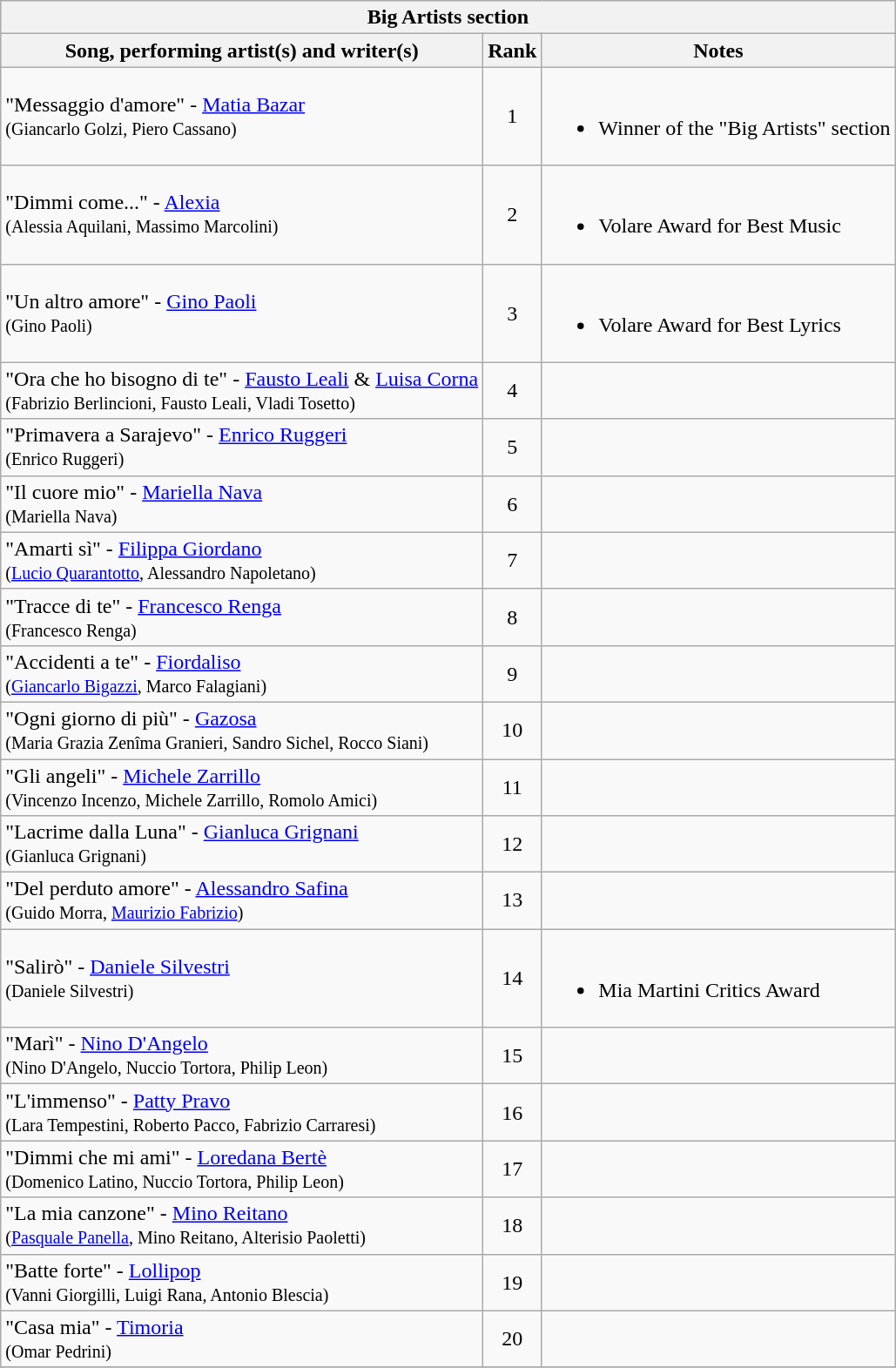<table class="plainrowheaders wikitable">
<tr>
<th colspan="3">Big Artists section</th>
</tr>
<tr>
<th>Song, performing artist(s) and writer(s)</th>
<th>Rank</th>
<th>Notes</th>
</tr>
<tr>
<td>"Messaggio d'amore" - <a href='#'>Matia Bazar</a><br><small>  	(Giancarlo Golzi, Piero Cassano)</small></td>
<td align="center">1</td>
<td><br><ul><li>Winner of the "Big Artists" section</li></ul></td>
</tr>
<tr>
<td>"Dimmi come..." -  <a href='#'>Alexia</a><br><small>  	 	(Alessia Aquilani, Massimo Marcolini) 	</small></td>
<td align="center">2</td>
<td><br><ul><li>Volare Award for Best Music</li></ul></td>
</tr>
<tr>
<td>"Un altro amore" -  <a href='#'>Gino Paoli</a><br><small>  	 	(Gino Paoli) </small></td>
<td align="center">3</td>
<td><br><ul><li>Volare Award for Best Lyrics</li></ul></td>
</tr>
<tr>
<td>"Ora che ho bisogno di te" - <a href='#'>Fausto Leali</a> & <a href='#'>Luisa Corna</a><br> <small>  	 	(Fabrizio Berlincioni, Fausto Leali, Vladi Tosetto) 	</small></td>
<td align="center">4</td>
<td></td>
</tr>
<tr>
<td>"Primavera a Sarajevo" - <a href='#'>Enrico Ruggeri</a><br> <small>  	 	(Enrico Ruggeri) 	</small></td>
<td align="center">5</td>
<td></td>
</tr>
<tr>
<td>"Il cuore mio" - <a href='#'>Mariella Nava</a><br><small>  	(Mariella Nava) 	</small></td>
<td align="center">6</td>
<td></td>
</tr>
<tr>
<td>"Amarti sì" -  <a href='#'>Filippa Giordano</a><br> <small>  	 	(<a href='#'>Lucio Quarantotto</a>, Alessandro Napoletano) 	 </small></td>
<td align="center">7</td>
<td></td>
</tr>
<tr>
<td>"Tracce di te" - <a href='#'>Francesco Renga</a><br><small>  		(Francesco Renga) 	 </small></td>
<td align="center">8</td>
<td></td>
</tr>
<tr>
<td>"Accidenti a te" - <a href='#'>Fiordaliso</a><br><small>  	 	(<a href='#'>Giancarlo Bigazzi</a>, Marco Falagiani) 	 </small></td>
<td align="center">9</td>
<td></td>
</tr>
<tr>
<td>"Ogni giorno di più" - <a href='#'>Gazosa</a> <br><small>  	(Maria Grazia Zenîma Granieri, Sandro Sichel, Rocco Siani) 	 </small></td>
<td align="center">10</td>
<td></td>
</tr>
<tr>
<td>"Gli angeli" -  <a href='#'>Michele Zarrillo</a><br>  <small> 	(Vincenzo Incenzo, Michele Zarrillo, Romolo Amici) 	</small></td>
<td align="center">11</td>
<td></td>
</tr>
<tr>
<td>"Lacrime dalla Luna" - <a href='#'>Gianluca Grignani</a><br> <small> 	 	(Gianluca Grignani) 	 </small></td>
<td align="center">12</td>
<td></td>
</tr>
<tr>
<td>"Del perduto amore" - <a href='#'>Alessandro Safina</a><br><small>  	(Guido Morra, <a href='#'>Maurizio Fabrizio</a>) 	  </small></td>
<td align="center">13</td>
<td></td>
</tr>
<tr>
<td>"Salirò" -  <a href='#'>Daniele Silvestri</a><br><small>  	 (Daniele Silvestri) 	 </small></td>
<td align="center">14</td>
<td><br><ul><li>Mia Martini Critics Award</li></ul></td>
</tr>
<tr>
<td>"Marì" - <a href='#'>Nino D'Angelo</a> <br><small>   	(Nino D'Angelo, Nuccio Tortora, Philip Leon) 	 </small></td>
<td align="center">15</td>
<td></td>
</tr>
<tr>
<td>"L'immenso" -  <a href='#'>Patty Pravo</a><br><small>  	(Lara Tempestini, Roberto Pacco, Fabrizio Carraresi) 	 </small></td>
<td align="center">16</td>
<td></td>
</tr>
<tr>
<td>"Dimmi che mi ami" -  <a href='#'>Loredana Bertè</a><br><small>  	(Domenico Latino, Nuccio Tortora, Philip Leon) 	 </small></td>
<td align="center">17</td>
<td></td>
</tr>
<tr>
<td>"La mia canzone" -  <a href='#'>Mino Reitano</a><br><small> 	(<a href='#'>Pasquale Panella</a>, Mino Reitano, Alterisio Paoletti) 		 </small></td>
<td align="center">18</td>
<td></td>
</tr>
<tr>
<td>"Batte forte" -  <a href='#'>Lollipop</a> <br><small> 	 	(Vanni Giorgilli, Luigi Rana, Antonio Blescia) 		 </small></td>
<td align="center">19</td>
<td></td>
</tr>
<tr>
<td>"Casa mia" -  <a href='#'>Timoria</a><br><small>   	(Omar Pedrini) 	 </small></td>
<td align="center">20</td>
<td></td>
</tr>
<tr>
</tr>
</table>
